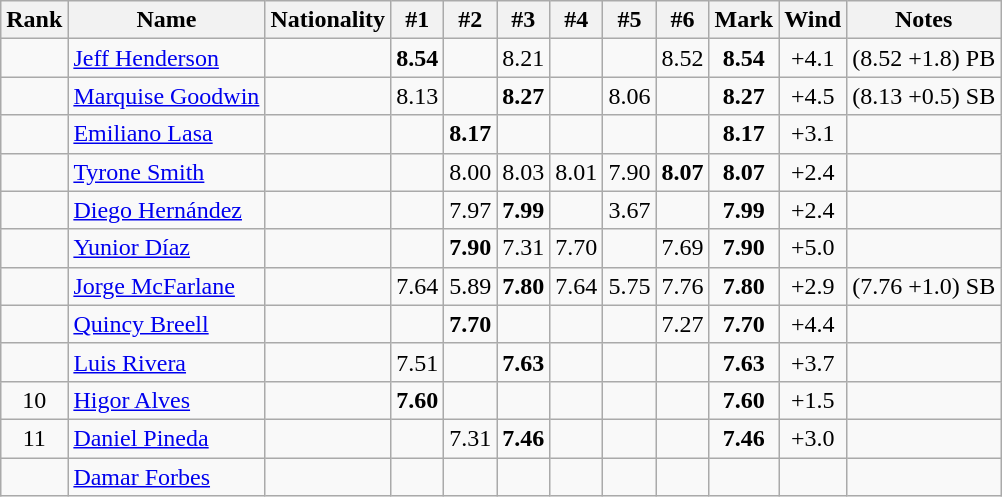<table class="wikitable sortable" style="text-align:center">
<tr>
<th>Rank</th>
<th>Name</th>
<th>Nationality</th>
<th>#1</th>
<th>#2</th>
<th>#3</th>
<th>#4</th>
<th>#5</th>
<th>#6</th>
<th>Mark</th>
<th>Wind</th>
<th>Notes</th>
</tr>
<tr>
<td></td>
<td align=left><a href='#'>Jeff Henderson</a></td>
<td align=left></td>
<td><strong>8.54</strong></td>
<td></td>
<td>8.21</td>
<td></td>
<td></td>
<td>8.52</td>
<td><strong>8.54</strong></td>
<td>+4.1</td>
<td>(8.52 +1.8) PB</td>
</tr>
<tr>
<td></td>
<td align=left><a href='#'>Marquise Goodwin</a></td>
<td align=left></td>
<td>8.13</td>
<td></td>
<td><strong>8.27</strong></td>
<td></td>
<td>8.06</td>
<td></td>
<td><strong>8.27</strong></td>
<td>+4.5</td>
<td>(8.13 +0.5) SB</td>
</tr>
<tr>
<td></td>
<td align=left><a href='#'>Emiliano Lasa</a></td>
<td align=left></td>
<td></td>
<td><strong>8.17</strong></td>
<td></td>
<td></td>
<td></td>
<td></td>
<td><strong>8.17</strong></td>
<td>+3.1</td>
<td></td>
</tr>
<tr>
<td></td>
<td align=left><a href='#'>Tyrone Smith</a></td>
<td align=left></td>
<td></td>
<td>8.00</td>
<td>8.03</td>
<td>8.01</td>
<td>7.90</td>
<td><strong>8.07</strong></td>
<td><strong>8.07</strong></td>
<td>+2.4</td>
<td></td>
</tr>
<tr>
<td></td>
<td align=left><a href='#'>Diego Hernández</a></td>
<td align=left></td>
<td></td>
<td>7.97</td>
<td><strong>7.99</strong></td>
<td></td>
<td>3.67</td>
<td></td>
<td><strong>7.99</strong></td>
<td>+2.4</td>
<td></td>
</tr>
<tr>
<td></td>
<td align=left><a href='#'>Yunior Díaz</a></td>
<td align=left></td>
<td></td>
<td><strong>7.90</strong></td>
<td>7.31</td>
<td>7.70</td>
<td></td>
<td>7.69</td>
<td><strong>7.90</strong></td>
<td>+5.0</td>
<td></td>
</tr>
<tr>
<td></td>
<td align=left><a href='#'>Jorge McFarlane</a></td>
<td align=left></td>
<td>7.64</td>
<td>5.89</td>
<td><strong>7.80</strong></td>
<td>7.64</td>
<td>5.75</td>
<td>7.76</td>
<td><strong>7.80</strong></td>
<td>+2.9</td>
<td>(7.76 +1.0) SB</td>
</tr>
<tr>
<td></td>
<td align=left><a href='#'>Quincy Breell</a></td>
<td align=left></td>
<td></td>
<td><strong>7.70</strong></td>
<td></td>
<td></td>
<td></td>
<td>7.27</td>
<td><strong>7.70</strong></td>
<td>+4.4</td>
<td></td>
</tr>
<tr>
<td></td>
<td align=left><a href='#'>Luis Rivera</a></td>
<td align=left></td>
<td>7.51</td>
<td></td>
<td><strong>7.63</strong></td>
<td></td>
<td></td>
<td></td>
<td><strong>7.63</strong></td>
<td>+3.7</td>
<td></td>
</tr>
<tr>
<td>10</td>
<td align=left><a href='#'>Higor Alves</a></td>
<td align=left></td>
<td><strong>7.60</strong></td>
<td></td>
<td></td>
<td></td>
<td></td>
<td></td>
<td><strong>7.60</strong></td>
<td>+1.5</td>
<td></td>
</tr>
<tr>
<td>11</td>
<td align=left><a href='#'>Daniel Pineda</a></td>
<td align=left></td>
<td></td>
<td>7.31</td>
<td><strong>7.46</strong></td>
<td></td>
<td></td>
<td></td>
<td><strong>7.46</strong></td>
<td>+3.0</td>
<td></td>
</tr>
<tr>
<td></td>
<td align=left><a href='#'>Damar Forbes</a></td>
<td align=left></td>
<td></td>
<td></td>
<td></td>
<td></td>
<td></td>
<td></td>
<td><strong></strong></td>
<td></td>
<td></td>
</tr>
</table>
